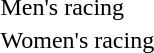<table>
<tr>
<td>Men's racing<br></td>
<td></td>
<td></td>
<td></td>
</tr>
<tr>
<td>Women's racing<br></td>
<td></td>
<td></td>
<td></td>
</tr>
</table>
